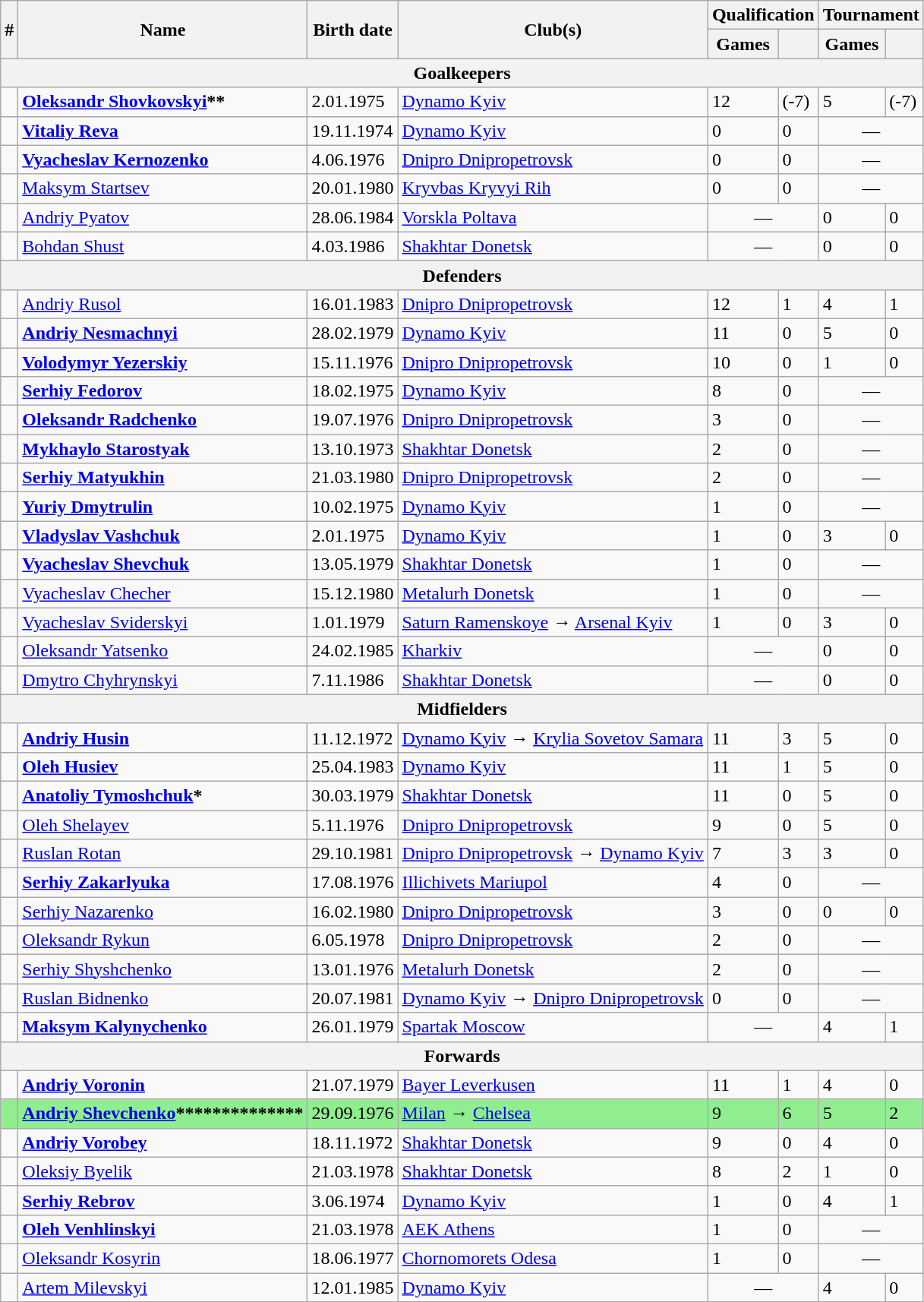<table class="wikitable">
<tr>
<th rowspan=2>#</th>
<th rowspan=2>Name</th>
<th rowspan=2>Birth date</th>
<th rowspan=2>Club(s)</th>
<th colspan=2>Qualification</th>
<th colspan=2>Tournament</th>
</tr>
<tr>
<th>Games</th>
<th></th>
<th>Games</th>
<th></th>
</tr>
<tr>
<th colspan=8>Goalkeepers</th>
</tr>
<tr>
<td></td>
<td><strong><a href='#'>Oleksandr Shovkovskyi</a>**</strong></td>
<td>2.01.1975</td>
<td><a href='#'>Dynamo Kyiv</a></td>
<td>12</td>
<td>(-7)</td>
<td>5</td>
<td>(-7)</td>
</tr>
<tr>
<td></td>
<td><strong><a href='#'>Vitaliy Reva</a></strong></td>
<td>19.11.1974</td>
<td><a href='#'>Dynamo Kyiv</a></td>
<td>0</td>
<td>0</td>
<td colspan=2 align=center>—</td>
</tr>
<tr>
<td></td>
<td><strong><a href='#'>Vyacheslav Kernozenko</a></strong></td>
<td>4.06.1976</td>
<td><a href='#'>Dnipro Dnipropetrovsk</a></td>
<td>0</td>
<td>0</td>
<td colspan=2 align=center>—</td>
</tr>
<tr>
<td></td>
<td><a href='#'>Maksym Startsev</a></td>
<td>20.01.1980</td>
<td><a href='#'>Kryvbas Kryvyi Rih</a></td>
<td>0</td>
<td>0</td>
<td colspan=2 align=center>—</td>
</tr>
<tr>
<td></td>
<td><a href='#'>Andriy Pyatov</a></td>
<td>28.06.1984</td>
<td><a href='#'>Vorskla Poltava</a></td>
<td colspan=2 align=center>—</td>
<td>0</td>
<td>0</td>
</tr>
<tr>
<td></td>
<td><a href='#'>Bohdan Shust</a></td>
<td>4.03.1986</td>
<td><a href='#'>Shakhtar Donetsk</a></td>
<td colspan=2 align=center>—</td>
<td>0</td>
<td>0</td>
</tr>
<tr>
<th colspan=8>Defenders</th>
</tr>
<tr>
<td></td>
<td><a href='#'>Andriy Rusol</a></td>
<td>16.01.1983</td>
<td><a href='#'>Dnipro Dnipropetrovsk</a></td>
<td>12</td>
<td>1</td>
<td>4</td>
<td>1</td>
</tr>
<tr>
<td></td>
<td><strong><a href='#'>Andriy Nesmachnyi</a></strong></td>
<td>28.02.1979</td>
<td><a href='#'>Dynamo Kyiv</a></td>
<td>11</td>
<td>0</td>
<td>5</td>
<td>0</td>
</tr>
<tr>
<td></td>
<td><strong><a href='#'>Volodymyr Yezerskiy</a></strong></td>
<td>15.11.1976</td>
<td><a href='#'>Dnipro Dnipropetrovsk</a></td>
<td>10</td>
<td>0</td>
<td>1</td>
<td>0</td>
</tr>
<tr>
<td></td>
<td><strong><a href='#'>Serhiy Fedorov</a></strong></td>
<td>18.02.1975</td>
<td><a href='#'>Dynamo Kyiv</a></td>
<td>8</td>
<td>0</td>
<td colspan=2 align=center>—</td>
</tr>
<tr>
<td></td>
<td><strong><a href='#'>Oleksandr Radchenko</a></strong></td>
<td>19.07.1976</td>
<td><a href='#'>Dnipro Dnipropetrovsk</a></td>
<td>3</td>
<td>0</td>
<td colspan=2 align=center>—</td>
</tr>
<tr>
<td></td>
<td><strong><a href='#'>Mykhaylo Starostyak</a></strong></td>
<td>13.10.1973</td>
<td><a href='#'>Shakhtar Donetsk</a></td>
<td>2</td>
<td>0</td>
<td colspan=2 align=center>—</td>
</tr>
<tr>
<td></td>
<td><strong><a href='#'>Serhiy Matyukhin</a></strong></td>
<td>21.03.1980</td>
<td><a href='#'>Dnipro Dnipropetrovsk</a></td>
<td>2</td>
<td>0</td>
<td colspan=2 align=center>—</td>
</tr>
<tr>
<td></td>
<td><strong><a href='#'>Yuriy Dmytrulin</a></strong></td>
<td>10.02.1975</td>
<td><a href='#'>Dynamo Kyiv</a></td>
<td>1</td>
<td>0</td>
<td colspan=2 align=center>—</td>
</tr>
<tr>
<td></td>
<td><strong><a href='#'>Vladyslav Vashchuk</a></strong></td>
<td>2.01.1975</td>
<td><a href='#'>Dynamo Kyiv</a></td>
<td>1</td>
<td>0</td>
<td>3</td>
<td>0</td>
</tr>
<tr>
<td></td>
<td><strong><a href='#'>Vyacheslav Shevchuk</a></strong></td>
<td>13.05.1979</td>
<td><a href='#'>Shakhtar Donetsk</a></td>
<td>1</td>
<td>0</td>
<td colspan=2 align=center>—</td>
</tr>
<tr>
<td></td>
<td><a href='#'>Vyacheslav Checher</a></td>
<td>15.12.1980</td>
<td><a href='#'>Metalurh Donetsk</a></td>
<td>1</td>
<td>0</td>
<td colspan=2 align=center>—</td>
</tr>
<tr>
<td></td>
<td><a href='#'>Vyacheslav Sviderskyi</a></td>
<td>1.01.1979</td>
<td> <a href='#'>Saturn Ramenskoye</a> → <a href='#'>Arsenal Kyiv</a></td>
<td>1</td>
<td>0</td>
<td>3</td>
<td>0</td>
</tr>
<tr>
<td></td>
<td><a href='#'>Oleksandr Yatsenko</a></td>
<td>24.02.1985</td>
<td><a href='#'>Kharkiv</a></td>
<td colspan=2 align=center>—</td>
<td>0</td>
<td>0</td>
</tr>
<tr>
<td></td>
<td><a href='#'>Dmytro Chyhrynskyi</a></td>
<td>7.11.1986</td>
<td><a href='#'>Shakhtar Donetsk</a></td>
<td colspan=2 align=center>—</td>
<td>0</td>
<td>0</td>
</tr>
<tr>
<th colspan=8>Midfielders</th>
</tr>
<tr>
<td></td>
<td><strong><a href='#'>Andriy Husin</a></strong></td>
<td>11.12.1972</td>
<td><a href='#'>Dynamo Kyiv</a> →  <a href='#'>Krylia Sovetov Samara</a></td>
<td>11</td>
<td>3</td>
<td>5</td>
<td>0</td>
</tr>
<tr>
<td></td>
<td><strong><a href='#'>Oleh Husiev</a></strong></td>
<td>25.04.1983</td>
<td><a href='#'>Dynamo Kyiv</a></td>
<td>11</td>
<td>1</td>
<td>5</td>
<td>0</td>
</tr>
<tr>
<td></td>
<td><strong><a href='#'>Anatoliy Tymoshchuk</a>*</strong></td>
<td>30.03.1979</td>
<td><a href='#'>Shakhtar Donetsk</a></td>
<td>11</td>
<td>0</td>
<td>5</td>
<td>0</td>
</tr>
<tr>
<td></td>
<td><a href='#'>Oleh Shelayev</a></td>
<td>5.11.1976</td>
<td><a href='#'>Dnipro Dnipropetrovsk</a></td>
<td>9</td>
<td>0</td>
<td>5</td>
<td>0</td>
</tr>
<tr>
<td></td>
<td><a href='#'>Ruslan Rotan</a></td>
<td>29.10.1981</td>
<td><a href='#'>Dnipro Dnipropetrovsk</a> → <a href='#'>Dynamo Kyiv</a></td>
<td>7</td>
<td>3</td>
<td>3</td>
<td>0</td>
</tr>
<tr>
<td></td>
<td><strong><a href='#'>Serhiy Zakarlyuka</a></strong></td>
<td>17.08.1976</td>
<td><a href='#'>Illichivets Mariupol</a></td>
<td>4</td>
<td>0</td>
<td colspan=2 align=center>—</td>
</tr>
<tr>
<td></td>
<td><a href='#'>Serhiy Nazarenko</a></td>
<td>16.02.1980</td>
<td><a href='#'>Dnipro Dnipropetrovsk</a></td>
<td>3</td>
<td>0</td>
<td>0</td>
<td>0</td>
</tr>
<tr>
<td></td>
<td><a href='#'>Oleksandr Rykun</a></td>
<td>6.05.1978</td>
<td><a href='#'>Dnipro Dnipropetrovsk</a></td>
<td>2</td>
<td>0</td>
<td colspan=2 align=center>—</td>
</tr>
<tr>
<td></td>
<td><a href='#'>Serhiy Shyshchenko</a></td>
<td>13.01.1976</td>
<td><a href='#'>Metalurh Donetsk</a></td>
<td>2</td>
<td>0</td>
<td colspan=2 align=center>—</td>
</tr>
<tr>
<td></td>
<td><a href='#'>Ruslan Bidnenko</a></td>
<td>20.07.1981</td>
<td><a href='#'>Dynamo Kyiv</a> → <a href='#'>Dnipro Dnipropetrovsk</a></td>
<td>0</td>
<td>0</td>
<td colspan=2 align=center>—</td>
</tr>
<tr>
<td></td>
<td><strong><a href='#'>Maksym Kalynychenko</a></strong></td>
<td>26.01.1979</td>
<td> <a href='#'>Spartak Moscow</a></td>
<td colspan=2 align=center>—</td>
<td>4</td>
<td>1</td>
</tr>
<tr>
<th colspan=8>Forwards</th>
</tr>
<tr>
<td></td>
<td><strong><a href='#'>Andriy Voronin</a></strong></td>
<td>21.07.1979</td>
<td> <a href='#'>Bayer Leverkusen</a></td>
<td>11</td>
<td>1</td>
<td>4</td>
<td>0</td>
</tr>
<tr bgcolor=lightgreen>
<td></td>
<td><strong><a href='#'>Andriy Shevchenko</a>**************</strong></td>
<td>29.09.1976</td>
<td> <a href='#'>Milan</a> →  <a href='#'>Chelsea</a></td>
<td>9</td>
<td>6</td>
<td>5</td>
<td>2</td>
</tr>
<tr>
<td></td>
<td><strong><a href='#'>Andriy Vorobey</a></strong></td>
<td>18.11.1972</td>
<td><a href='#'>Shakhtar Donetsk</a></td>
<td>9</td>
<td>0</td>
<td>4</td>
<td>0</td>
</tr>
<tr>
<td></td>
<td><a href='#'>Oleksiy Byelik</a></td>
<td>21.03.1978</td>
<td><a href='#'>Shakhtar Donetsk</a></td>
<td>8</td>
<td>2</td>
<td>1</td>
<td>0</td>
</tr>
<tr>
<td></td>
<td><strong><a href='#'>Serhiy Rebrov</a></strong></td>
<td>3.06.1974</td>
<td><a href='#'>Dynamo Kyiv</a></td>
<td>1</td>
<td>0</td>
<td>4</td>
<td>1</td>
</tr>
<tr>
<td></td>
<td><strong><a href='#'>Oleh Venhlinskyi</a></strong></td>
<td>21.03.1978</td>
<td> <a href='#'>AEK Athens</a></td>
<td>1</td>
<td>0</td>
<td colspan=2 align=center>—</td>
</tr>
<tr>
<td></td>
<td><a href='#'>Oleksandr Kosyrin</a></td>
<td>18.06.1977</td>
<td><a href='#'>Chornomorets Odesa</a></td>
<td>1</td>
<td>0</td>
<td colspan=2 align=center>—</td>
</tr>
<tr>
<td></td>
<td><a href='#'>Artem Milevskyi</a></td>
<td>12.01.1985</td>
<td><a href='#'>Dynamo Kyiv</a></td>
<td colspan=2 align=center>—</td>
<td>4</td>
<td>0</td>
</tr>
</table>
